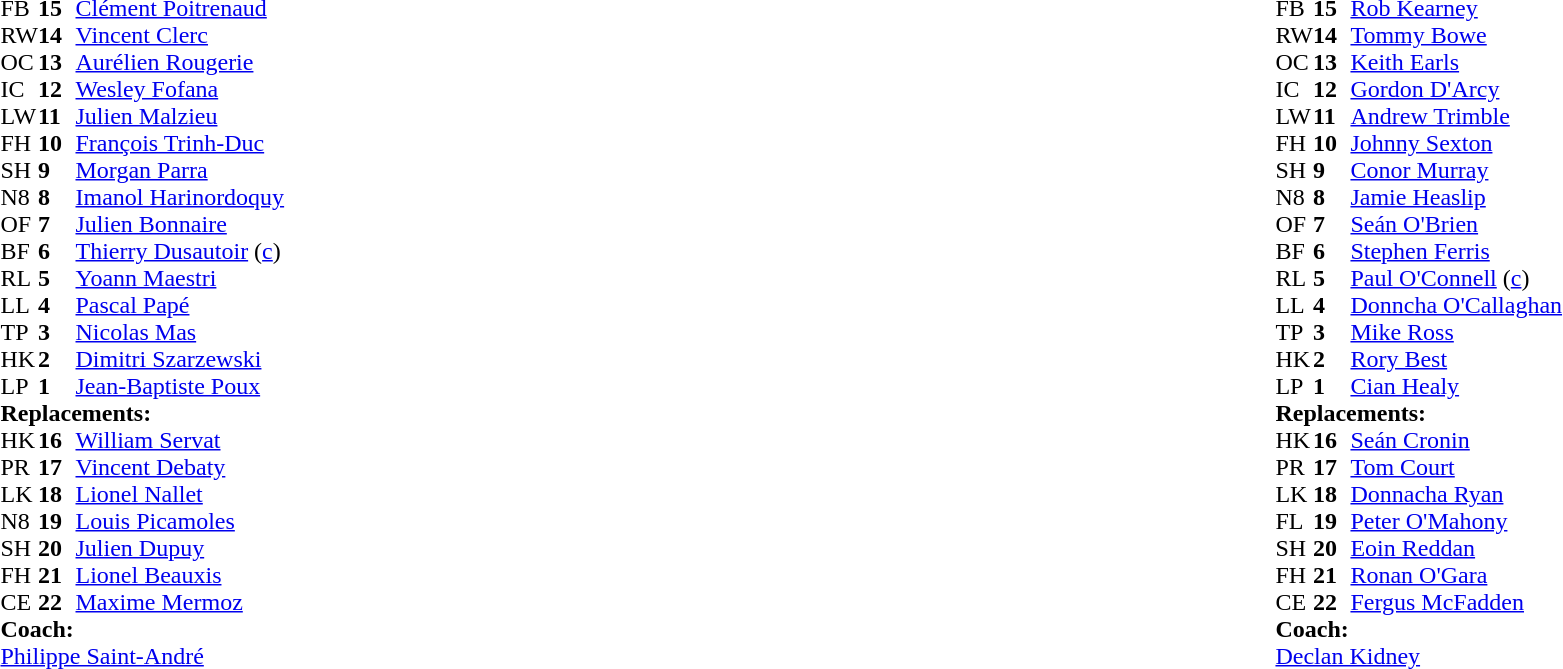<table width="100%">
<tr>
<td valign="top" width="50%"><br><table cellspacing="0" cellpadding="0">
<tr>
<th width="25"></th>
<th width="25"></th>
</tr>
<tr>
<td>FB</td>
<td><strong>15</strong></td>
<td><a href='#'>Clément Poitrenaud</a></td>
<td></td>
<td></td>
</tr>
<tr>
<td>RW</td>
<td><strong>14</strong></td>
<td><a href='#'>Vincent Clerc</a></td>
</tr>
<tr>
<td>OC</td>
<td><strong>13</strong></td>
<td><a href='#'>Aurélien Rougerie</a></td>
</tr>
<tr>
<td>IC</td>
<td><strong>12</strong></td>
<td><a href='#'>Wesley Fofana</a></td>
</tr>
<tr>
<td>LW</td>
<td><strong>11</strong></td>
<td><a href='#'>Julien Malzieu</a></td>
</tr>
<tr>
<td>FH</td>
<td><strong>10</strong></td>
<td><a href='#'>François Trinh-Duc</a></td>
</tr>
<tr>
<td>SH</td>
<td><strong>9</strong></td>
<td><a href='#'>Morgan Parra</a></td>
</tr>
<tr>
<td>N8</td>
<td><strong>8</strong></td>
<td><a href='#'>Imanol Harinordoquy</a></td>
</tr>
<tr>
<td>OF</td>
<td><strong>7</strong></td>
<td><a href='#'>Julien Bonnaire</a></td>
<td></td>
<td></td>
</tr>
<tr>
<td>BF</td>
<td><strong>6</strong></td>
<td><a href='#'>Thierry Dusautoir</a> (<a href='#'>c</a>)</td>
</tr>
<tr>
<td>RL</td>
<td><strong>5</strong></td>
<td><a href='#'>Yoann Maestri</a></td>
</tr>
<tr>
<td>LL</td>
<td><strong>4</strong></td>
<td><a href='#'>Pascal Papé</a></td>
<td></td>
<td></td>
</tr>
<tr>
<td>TP</td>
<td><strong>3</strong></td>
<td><a href='#'>Nicolas Mas</a></td>
</tr>
<tr>
<td>HK</td>
<td><strong>2</strong></td>
<td><a href='#'>Dimitri Szarzewski</a></td>
<td></td>
<td></td>
</tr>
<tr>
<td>LP</td>
<td><strong>1</strong></td>
<td><a href='#'>Jean-Baptiste Poux</a></td>
<td></td>
<td></td>
</tr>
<tr>
<td colspan=3><strong>Replacements:</strong></td>
</tr>
<tr>
<td>HK</td>
<td><strong>16</strong></td>
<td><a href='#'>William Servat</a></td>
<td></td>
<td></td>
</tr>
<tr>
<td>PR</td>
<td><strong>17</strong></td>
<td><a href='#'>Vincent Debaty</a></td>
<td></td>
<td></td>
</tr>
<tr>
<td>LK</td>
<td><strong>18</strong></td>
<td><a href='#'>Lionel Nallet</a></td>
<td></td>
<td></td>
</tr>
<tr>
<td>N8</td>
<td><strong>19</strong></td>
<td><a href='#'>Louis Picamoles</a></td>
<td></td>
<td></td>
</tr>
<tr>
<td>SH</td>
<td><strong>20</strong></td>
<td><a href='#'>Julien Dupuy</a></td>
</tr>
<tr>
<td>FH</td>
<td><strong>21</strong></td>
<td><a href='#'>Lionel Beauxis</a></td>
<td></td>
<td></td>
</tr>
<tr>
<td>CE</td>
<td><strong>22</strong></td>
<td><a href='#'>Maxime Mermoz</a></td>
</tr>
<tr>
<td colspan="4"><strong>Coach:</strong></td>
</tr>
<tr>
<td colspan="4"> <a href='#'>Philippe Saint-André</a></td>
</tr>
</table>
</td>
<td valign="top"></td>
<td valign="top" width="50%"><br><table cellspacing="0" cellpadding="0" align="center">
<tr>
<th width="25"></th>
<th width="25"></th>
</tr>
<tr>
<td>FB</td>
<td><strong>15</strong></td>
<td><a href='#'>Rob Kearney</a></td>
</tr>
<tr>
<td>RW</td>
<td><strong>14</strong></td>
<td><a href='#'>Tommy Bowe</a></td>
</tr>
<tr>
<td>OC</td>
<td><strong>13</strong></td>
<td><a href='#'>Keith Earls</a></td>
</tr>
<tr>
<td>IC</td>
<td><strong>12</strong></td>
<td><a href='#'>Gordon D'Arcy</a></td>
<td></td>
<td></td>
</tr>
<tr>
<td>LW</td>
<td><strong>11</strong></td>
<td><a href='#'>Andrew Trimble</a></td>
<td></td>
<td></td>
</tr>
<tr>
<td>FH</td>
<td><strong>10</strong></td>
<td><a href='#'>Johnny Sexton</a></td>
</tr>
<tr>
<td>SH</td>
<td><strong>9</strong></td>
<td><a href='#'>Conor Murray</a></td>
<td></td>
<td></td>
</tr>
<tr>
<td>N8</td>
<td><strong>8</strong></td>
<td><a href='#'>Jamie Heaslip</a></td>
</tr>
<tr>
<td>OF</td>
<td><strong>7</strong></td>
<td><a href='#'>Seán O'Brien</a></td>
<td></td>
<td></td>
</tr>
<tr>
<td>BF</td>
<td><strong>6</strong></td>
<td><a href='#'>Stephen Ferris</a></td>
</tr>
<tr>
<td>RL</td>
<td><strong>5</strong></td>
<td><a href='#'>Paul O'Connell</a> (<a href='#'>c</a>)</td>
</tr>
<tr>
<td>LL</td>
<td><strong>4</strong></td>
<td><a href='#'>Donncha O'Callaghan</a></td>
<td></td>
<td></td>
</tr>
<tr>
<td>TP</td>
<td><strong>3</strong></td>
<td><a href='#'>Mike Ross</a></td>
</tr>
<tr>
<td>HK</td>
<td><strong>2</strong></td>
<td><a href='#'>Rory Best</a></td>
<td></td>
<td></td>
</tr>
<tr>
<td>LP</td>
<td><strong>1</strong></td>
<td><a href='#'>Cian Healy</a></td>
<td></td>
<td></td>
</tr>
<tr>
<td colspan=3><strong>Replacements:</strong></td>
</tr>
<tr>
<td>HK</td>
<td><strong>16</strong></td>
<td><a href='#'>Seán Cronin</a></td>
<td></td>
<td></td>
</tr>
<tr>
<td>PR</td>
<td><strong>17</strong></td>
<td><a href='#'>Tom Court</a></td>
<td></td>
<td></td>
</tr>
<tr>
<td>LK</td>
<td><strong>18</strong></td>
<td><a href='#'>Donnacha Ryan</a></td>
<td></td>
<td></td>
</tr>
<tr>
<td>FL</td>
<td><strong>19</strong></td>
<td><a href='#'>Peter O'Mahony</a></td>
<td></td>
<td></td>
</tr>
<tr>
<td>SH</td>
<td><strong>20</strong></td>
<td><a href='#'>Eoin Reddan</a></td>
<td></td>
<td></td>
</tr>
<tr>
<td>FH</td>
<td><strong>21</strong></td>
<td><a href='#'>Ronan O'Gara</a></td>
<td></td>
<td></td>
</tr>
<tr>
<td>CE</td>
<td><strong>22</strong></td>
<td><a href='#'>Fergus McFadden</a></td>
<td></td>
<td></td>
</tr>
<tr>
<td colspan="4"><strong>Coach:</strong></td>
</tr>
<tr>
<td colspan="4"> <a href='#'>Declan Kidney</a></td>
</tr>
</table>
</td>
</tr>
</table>
